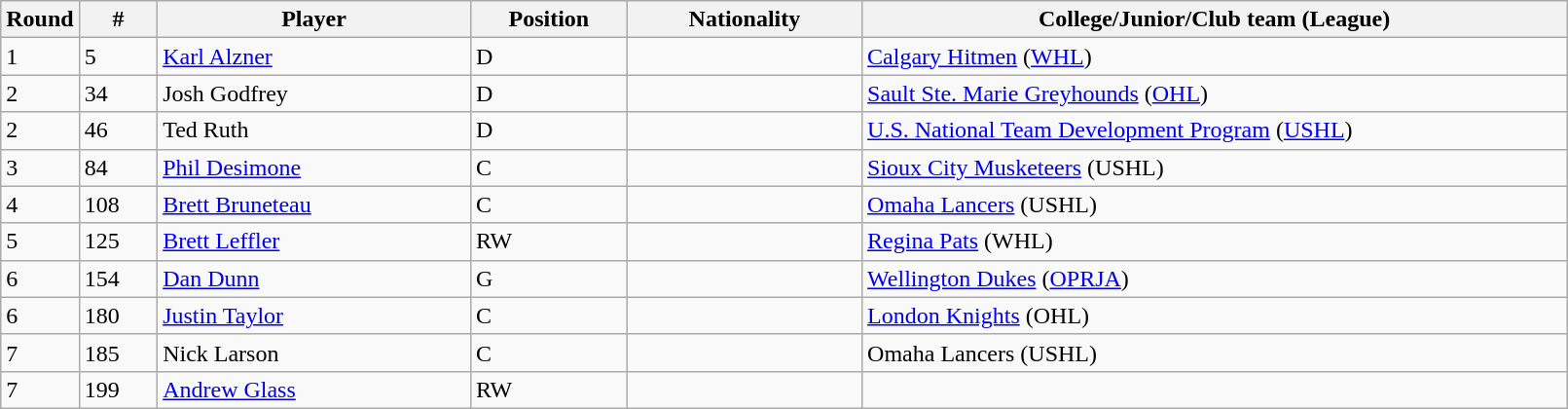<table class="wikitable">
<tr>
<th bgcolor="#DDDDFF" width="5%">Round</th>
<th bgcolor="#DDDDFF" width="5%">#</th>
<th bgcolor="#DDDDFF" width="20%">Player</th>
<th bgcolor="#DDDDFF" width="10%">Position</th>
<th bgcolor="#DDDDFF" width="15%">Nationality</th>
<th bgcolor="#DDDDFF" width="75%">College/Junior/Club team (League)</th>
</tr>
<tr>
<td>1</td>
<td>5</td>
<td><a href='#'>Karl Alzner</a></td>
<td>D</td>
<td></td>
<td><a href='#'>Calgary Hitmen</a> (<a href='#'>WHL</a>)</td>
</tr>
<tr>
<td>2</td>
<td>34</td>
<td>Josh Godfrey</td>
<td>D</td>
<td></td>
<td><a href='#'>Sault Ste. Marie Greyhounds</a> (<a href='#'>OHL</a>)</td>
</tr>
<tr>
<td>2</td>
<td>46</td>
<td>Ted Ruth</td>
<td>D</td>
<td></td>
<td><a href='#'>U.S. National Team Development Program</a> (<a href='#'>USHL</a>)</td>
</tr>
<tr>
<td>3</td>
<td>84</td>
<td><a href='#'>Phil Desimone</a></td>
<td>C</td>
<td></td>
<td><a href='#'>Sioux City Musketeers</a> (USHL)</td>
</tr>
<tr>
<td>4</td>
<td>108</td>
<td><a href='#'>Brett Bruneteau</a></td>
<td>C</td>
<td></td>
<td><a href='#'>Omaha Lancers</a> (USHL)</td>
</tr>
<tr>
<td>5</td>
<td>125</td>
<td><a href='#'>Brett Leffler</a></td>
<td>RW</td>
<td></td>
<td><a href='#'>Regina Pats</a> (WHL)</td>
</tr>
<tr>
<td>6</td>
<td>154</td>
<td><a href='#'>Dan Dunn</a></td>
<td>G</td>
<td></td>
<td><a href='#'>Wellington Dukes</a> (<a href='#'>OPRJA</a>)</td>
</tr>
<tr>
<td>6</td>
<td>180</td>
<td><a href='#'>Justin Taylor</a></td>
<td>C</td>
<td></td>
<td><a href='#'>London Knights</a> (OHL)</td>
</tr>
<tr>
<td>7</td>
<td>185</td>
<td>Nick Larson</td>
<td>C</td>
<td></td>
<td>Omaha Lancers (USHL)</td>
</tr>
<tr>
<td>7</td>
<td>199</td>
<td><a href='#'>Andrew Glass</a></td>
<td>RW</td>
<td></td>
<td></td>
</tr>
</table>
